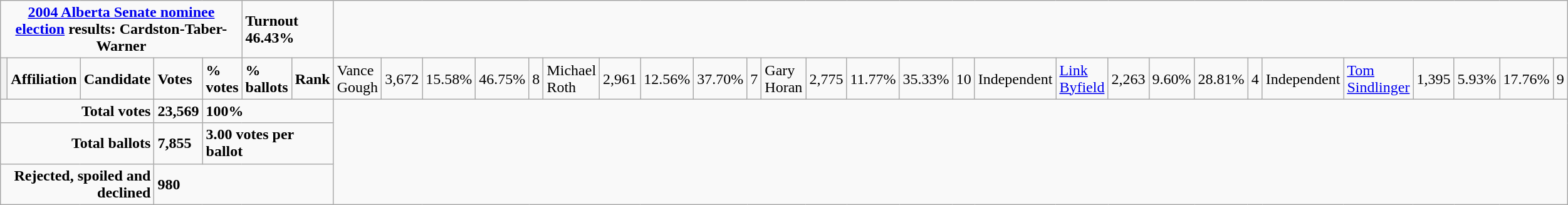<table class="wikitable">
<tr>
<td colspan="5" align=center><strong><a href='#'>2004 Alberta Senate nominee election</a> results: Cardston-Taber-Warner</strong></td>
<td colspan="2"><strong>Turnout 46.43%</strong></td>
</tr>
<tr>
<th style="width: 10px;"></th>
<td><strong>Affiliation</strong></td>
<td><strong>Candidate</strong></td>
<td><strong>Votes</strong></td>
<td><strong>% votes</strong></td>
<td><strong>% ballots</strong></td>
<td><strong>Rank</strong><br></td>
<td>Vance Gough</td>
<td>3,672</td>
<td>15.58%</td>
<td>46.75%</td>
<td>8<br>
</td>
<td>Michael Roth</td>
<td>2,961</td>
<td>12.56%</td>
<td>37.70%</td>
<td>7<br></td>
<td>Gary Horan</td>
<td>2,775</td>
<td>11.77%</td>
<td>35.33%</td>
<td>10<br>
</td>
<td>Independent</td>
<td><a href='#'>Link Byfield</a></td>
<td>2,263</td>
<td>9.60%</td>
<td>28.81%</td>
<td>4<br>


</td>
<td>Independent</td>
<td><a href='#'>Tom Sindlinger</a></td>
<td>1,395</td>
<td>5.93%</td>
<td>17.76%</td>
<td>9</td>
</tr>
<tr>
<td colspan="3" align="right"><strong>Total votes</strong></td>
<td><strong>23,569</strong></td>
<td colspan="3"><strong>100%</strong></td>
</tr>
<tr>
<td colspan="3" align="right"><strong>Total ballots</strong></td>
<td><strong>7,855</strong></td>
<td colspan="3"><strong>3.00 votes per ballot</strong></td>
</tr>
<tr>
<td colspan="3" align="right"><strong>Rejected, spoiled and declined</strong></td>
<td colspan="4"><strong>980</strong></td>
</tr>
</table>
